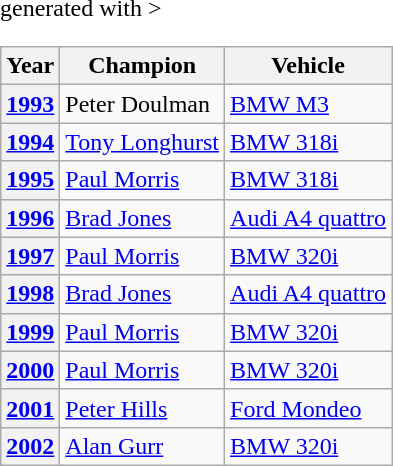<table class="wikitable" <hiddentext>generated with >
<tr style="font-weight:bold">
<th>Year</th>
<th>Champion</th>
<th>Vehicle</th>
</tr>
<tr>
<th><a href='#'>1993</a></th>
<td> Peter Doulman</td>
<td><a href='#'>BMW M3</a></td>
</tr>
<tr>
<th><a href='#'>1994</a></th>
<td> <a href='#'>Tony Longhurst</a></td>
<td><a href='#'>BMW 318i</a></td>
</tr>
<tr>
<th><a href='#'>1995</a></th>
<td> <a href='#'>Paul Morris</a></td>
<td><a href='#'>BMW 318i</a></td>
</tr>
<tr>
<th><a href='#'>1996</a></th>
<td> <a href='#'>Brad Jones</a></td>
<td><a href='#'>Audi A4 quattro</a></td>
</tr>
<tr>
<th><a href='#'>1997</a></th>
<td> <a href='#'>Paul Morris</a></td>
<td><a href='#'>BMW 320i</a></td>
</tr>
<tr>
<th><a href='#'>1998</a></th>
<td> <a href='#'>Brad Jones</a></td>
<td><a href='#'>Audi A4 quattro</a></td>
</tr>
<tr>
<th><a href='#'>1999</a></th>
<td> <a href='#'>Paul Morris</a></td>
<td><a href='#'>BMW 320i</a></td>
</tr>
<tr>
<th><a href='#'>2000</a></th>
<td> <a href='#'>Paul Morris</a></td>
<td><a href='#'>BMW 320i</a></td>
</tr>
<tr>
<th><a href='#'>2001</a></th>
<td> <a href='#'>Peter Hills</a></td>
<td><a href='#'>Ford Mondeo</a></td>
</tr>
<tr>
<th><a href='#'>2002</a></th>
<td> <a href='#'>Alan Gurr</a></td>
<td><a href='#'>BMW 320i</a></td>
</tr>
</table>
